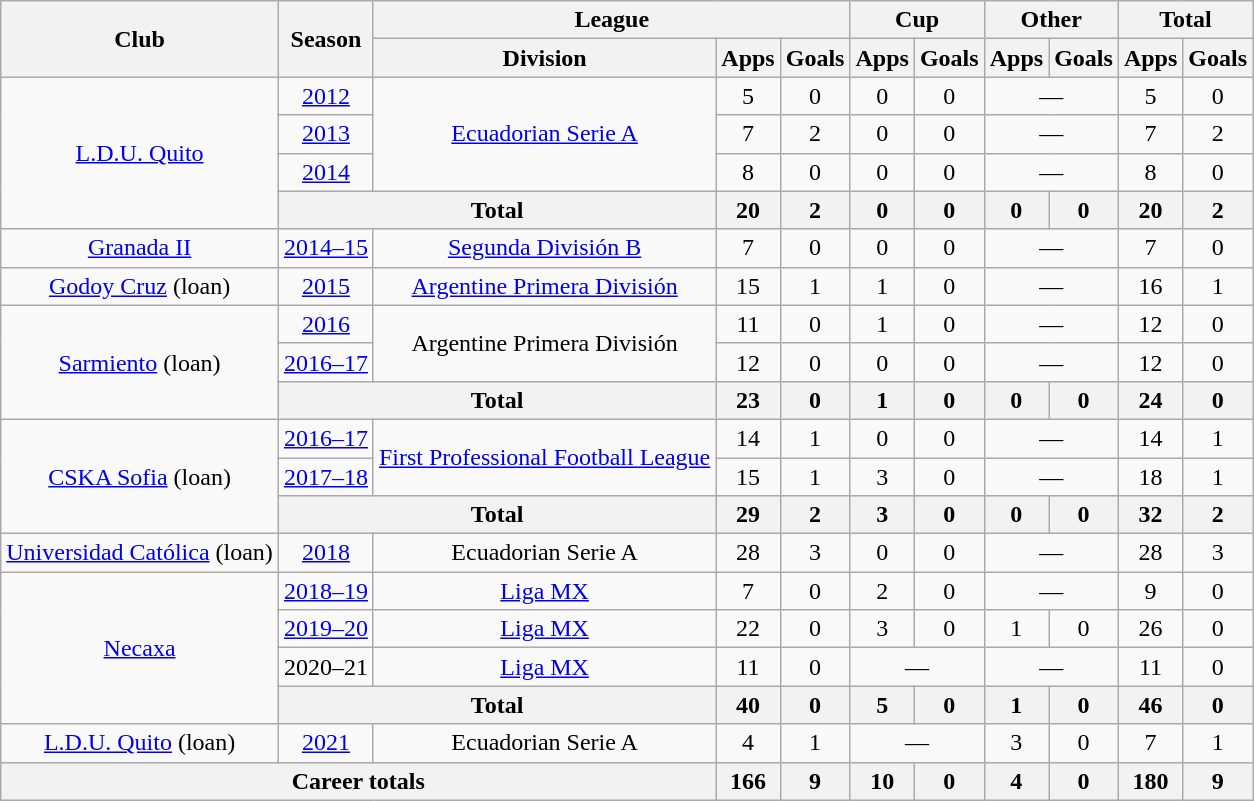<table class="wikitable" style="text-align:center">
<tr>
<th rowspan="2">Club</th>
<th rowspan="2">Season</th>
<th colspan="3">League</th>
<th colspan="2">Cup</th>
<th colspan="2">Other</th>
<th colspan="2">Total</th>
</tr>
<tr>
<th>Division</th>
<th>Apps</th>
<th>Goals</th>
<th>Apps</th>
<th>Goals</th>
<th>Apps</th>
<th>Goals</th>
<th>Apps</th>
<th>Goals</th>
</tr>
<tr>
<td rowspan="4"><a href='#'>L.D.U. Quito</a></td>
<td><a href='#'>2012</a></td>
<td rowspan="3"><a href='#'>Ecuadorian Serie A</a></td>
<td>5</td>
<td>0</td>
<td>0</td>
<td>0</td>
<td colspan="2">—</td>
<td>5</td>
<td>0</td>
</tr>
<tr>
<td><a href='#'>2013</a></td>
<td>7</td>
<td>2</td>
<td>0</td>
<td>0</td>
<td colspan="2">—</td>
<td>7</td>
<td>2</td>
</tr>
<tr>
<td><a href='#'>2014</a></td>
<td>8</td>
<td>0</td>
<td>0</td>
<td>0</td>
<td colspan="2">—</td>
<td>8</td>
<td>0</td>
</tr>
<tr>
<th colspan="2">Total</th>
<th>20</th>
<th>2</th>
<th>0</th>
<th>0</th>
<th>0</th>
<th>0</th>
<th>20</th>
<th>2</th>
</tr>
<tr>
<td><a href='#'>Granada II</a></td>
<td><a href='#'>2014–15</a></td>
<td><a href='#'>Segunda División B</a></td>
<td>7</td>
<td>0</td>
<td>0</td>
<td>0</td>
<td colspan="2">—</td>
<td>7</td>
<td>0</td>
</tr>
<tr>
<td><a href='#'>Godoy Cruz</a> (loan)</td>
<td><a href='#'>2015</a></td>
<td><a href='#'>Argentine Primera División</a></td>
<td>15</td>
<td>1</td>
<td>1</td>
<td>0</td>
<td colspan="2">—</td>
<td>16</td>
<td>1</td>
</tr>
<tr>
<td rowspan="3"><a href='#'>Sarmiento</a> (loan)</td>
<td><a href='#'>2016</a></td>
<td rowspan="2">Argentine Primera División</td>
<td>11</td>
<td>0</td>
<td>1</td>
<td>0</td>
<td colspan="2">—</td>
<td>12</td>
<td>0</td>
</tr>
<tr>
<td><a href='#'>2016–17</a></td>
<td>12</td>
<td>0</td>
<td>0</td>
<td>0</td>
<td colspan="2">—</td>
<td>12</td>
<td>0</td>
</tr>
<tr>
<th colspan="2">Total</th>
<th>23</th>
<th>0</th>
<th>1</th>
<th>0</th>
<th>0</th>
<th>0</th>
<th>24</th>
<th>0</th>
</tr>
<tr>
<td rowspan="3"><a href='#'>CSKA Sofia</a> (loan)</td>
<td><a href='#'>2016–17</a></td>
<td rowspan="2"><a href='#'>First Professional Football League</a></td>
<td>14</td>
<td>1</td>
<td>0</td>
<td>0</td>
<td colspan="2">—</td>
<td>14</td>
<td>1</td>
</tr>
<tr>
<td><a href='#'>2017–18</a></td>
<td>15</td>
<td>1</td>
<td>3</td>
<td>0</td>
<td colspan="2">—</td>
<td>18</td>
<td>1</td>
</tr>
<tr>
<th colspan="2">Total</th>
<th>29</th>
<th>2</th>
<th>3</th>
<th>0</th>
<th>0</th>
<th>0</th>
<th>32</th>
<th>2</th>
</tr>
<tr>
<td><a href='#'>Universidad Católica</a> (loan)</td>
<td><a href='#'>2018</a></td>
<td>Ecuadorian Serie A</td>
<td>28</td>
<td>3</td>
<td>0</td>
<td>0</td>
<td colspan=2>—</td>
<td>28</td>
<td>3</td>
</tr>
<tr>
<td rowspan="4"><a href='#'>Necaxa</a></td>
<td><a href='#'>2018–19</a></td>
<td><a href='#'>Liga MX</a></td>
<td>7</td>
<td>0</td>
<td>2</td>
<td>0</td>
<td colspan="2">—</td>
<td>9</td>
<td>0</td>
</tr>
<tr>
<td><a href='#'>2019–20</a></td>
<td><a href='#'>Liga MX</a></td>
<td>22</td>
<td>0</td>
<td>3</td>
<td>0</td>
<td>1</td>
<td>0</td>
<td>26</td>
<td>0</td>
</tr>
<tr>
<td>2020–21</td>
<td><a href='#'>Liga MX</a></td>
<td>11</td>
<td>0</td>
<td colspan=2>—</td>
<td colspan=2>—</td>
<td>11</td>
<td>0</td>
</tr>
<tr>
<th colspan="2">Total</th>
<th>40</th>
<th>0</th>
<th>5</th>
<th>0</th>
<th>1</th>
<th>0</th>
<th>46</th>
<th>0</th>
</tr>
<tr>
<td><a href='#'>L.D.U. Quito</a> (loan)</td>
<td><a href='#'>2021</a></td>
<td>Ecuadorian Serie A</td>
<td>4</td>
<td>1</td>
<td colspan="2">—</td>
<td>3</td>
<td>0</td>
<td>7</td>
<td>1</td>
</tr>
<tr>
<th colspan="3">Career totals</th>
<th>166</th>
<th>9</th>
<th>10</th>
<th>0</th>
<th>4</th>
<th>0</th>
<th>180</th>
<th>9</th>
</tr>
</table>
